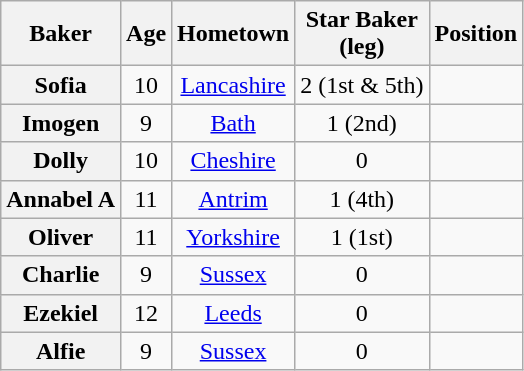<table class="wikitable sortable" style="display:inline-table; text-align:center">
<tr>
<th scope="col">Baker</th>
<th scope="col">Age</th>
<th scope="col">Hometown</th>
<th scope="col">Star Baker<br>(leg)</th>
<th scope="col">Position</th>
</tr>
<tr>
<th scope="row">Sofia</th>
<td>10</td>
<td><a href='#'>Lancashire</a></td>
<td>2 (1st & 5th)</td>
<td></td>
</tr>
<tr>
<th scope="row">Imogen</th>
<td>9</td>
<td><a href='#'>Bath</a></td>
<td>1 (2nd)</td>
<td></td>
</tr>
<tr>
<th scope="row">Dolly</th>
<td>10</td>
<td><a href='#'>Cheshire</a></td>
<td>0</td>
<td></td>
</tr>
<tr>
<th scope="row">Annabel A</th>
<td>11</td>
<td><a href='#'>Antrim</a></td>
<td>1 (4th)</td>
<td></td>
</tr>
<tr>
<th scope="row">Oliver</th>
<td>11</td>
<td><a href='#'>Yorkshire</a></td>
<td>1 (1st)</td>
<td></td>
</tr>
<tr>
<th scope="row">Charlie</th>
<td>9</td>
<td><a href='#'>Sussex</a></td>
<td>0</td>
<td></td>
</tr>
<tr>
<th scope="row">Ezekiel</th>
<td>12</td>
<td><a href='#'>Leeds</a></td>
<td>0</td>
<td></td>
</tr>
<tr>
<th scope="row">Alfie</th>
<td>9</td>
<td><a href='#'>Sussex</a></td>
<td>0</td>
<td></td>
</tr>
</table>
